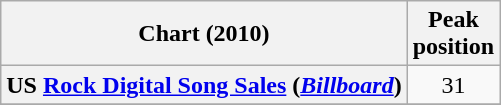<table class="wikitable sortable plainrowheaders" style="text-align:center">
<tr>
<th scope="col">Chart (2010)</th>
<th scope="col">Peak<br> position</th>
</tr>
<tr>
<th scope="row">US <a href='#'>Rock Digital Song Sales</a> (<a href='#'><em>Billboard</em></a>)</th>
<td>31</td>
</tr>
<tr>
</tr>
</table>
